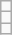<table class="wikitable">
<tr>
<td></td>
</tr>
<tr>
<td></td>
</tr>
<tr>
<td></td>
</tr>
</table>
